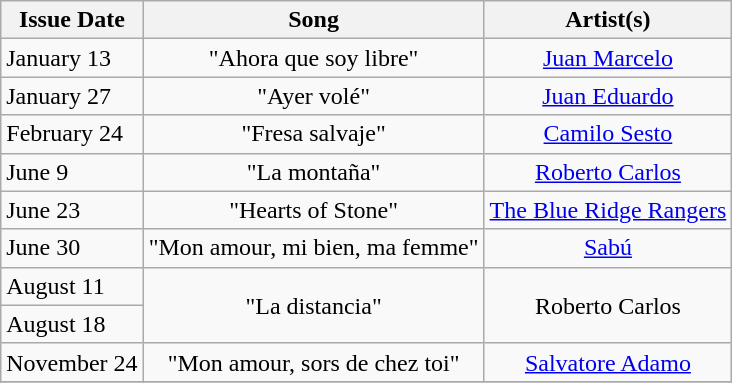<table class="wikitable">
<tr>
<th>Issue Date</th>
<th>Song</th>
<th>Artist(s)</th>
</tr>
<tr>
<td>January 13</td>
<td align="center">"Ahora que soy libre"</td>
<td align="center"><a href='#'>Juan Marcelo</a></td>
</tr>
<tr>
<td>January 27</td>
<td align="center">"Ayer volé"</td>
<td align="center"><a href='#'>Juan Eduardo</a></td>
</tr>
<tr>
<td>February 24</td>
<td align="center">"Fresa salvaje"</td>
<td align="center"><a href='#'>Camilo Sesto</a></td>
</tr>
<tr>
<td>June 9</td>
<td align="center">"La montaña"</td>
<td align="center"><a href='#'>Roberto Carlos</a></td>
</tr>
<tr>
<td>June 23</td>
<td align="center">"Hearts of Stone"</td>
<td align="center"><a href='#'>The Blue Ridge Rangers</a></td>
</tr>
<tr>
<td>June 30</td>
<td align="center">"Mon amour, mi bien, ma femme"</td>
<td align="center"><a href='#'>Sabú</a></td>
</tr>
<tr>
<td>August 11</td>
<td align="center" rowspan="2">"La distancia"</td>
<td align="center" rowspan="2">Roberto Carlos</td>
</tr>
<tr>
<td>August 18</td>
</tr>
<tr>
<td>November 24</td>
<td align="center">"Mon amour, sors de chez toi"</td>
<td align="center"><a href='#'>Salvatore Adamo</a></td>
</tr>
<tr>
</tr>
</table>
